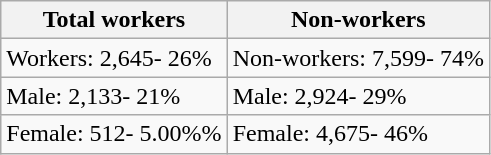<table class="wikitable">
<tr>
<th>Total workers</th>
<th>Non-workers</th>
</tr>
<tr>
<td>Workers: 2,645- 26%</td>
<td>Non-workers: 7,599- 74%</td>
</tr>
<tr>
<td>Male: 2,133- 21%</td>
<td>Male: 2,924- 29%</td>
</tr>
<tr>
<td>Female: 512- 5.00%%</td>
<td>Female: 4,675- 46%</td>
</tr>
</table>
